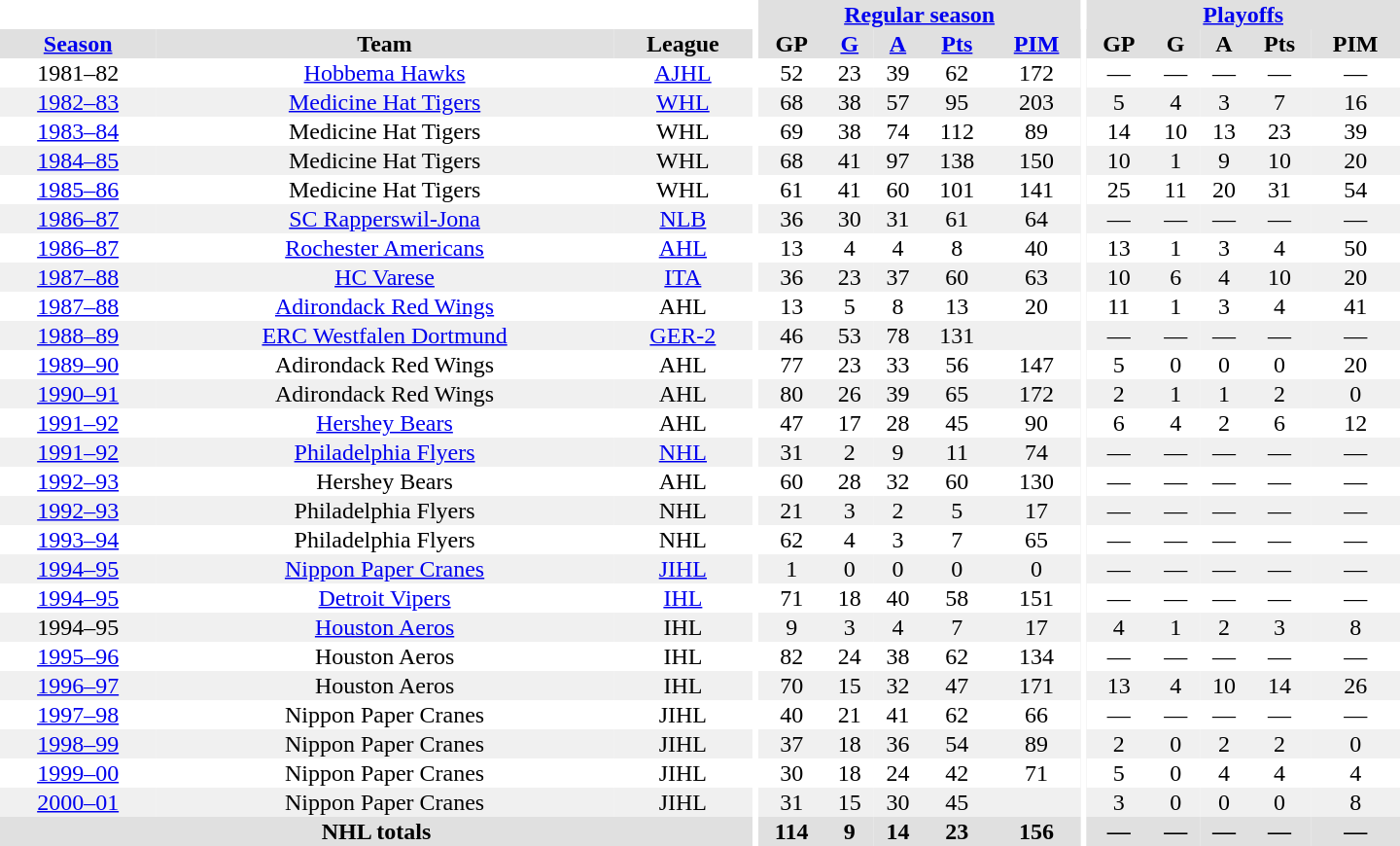<table border="0" cellpadding="1" cellspacing="0" style="text-align:center; width:60em">
<tr bgcolor="#e0e0e0">
<th colspan="3" bgcolor="#ffffff"></th>
<th rowspan="100" bgcolor="#ffffff"></th>
<th colspan="5"><a href='#'>Regular season</a></th>
<th rowspan="100" bgcolor="#ffffff"></th>
<th colspan="5"><a href='#'>Playoffs</a></th>
</tr>
<tr bgcolor="#e0e0e0">
<th><a href='#'>Season</a></th>
<th>Team</th>
<th>League</th>
<th>GP</th>
<th><a href='#'>G</a></th>
<th><a href='#'>A</a></th>
<th><a href='#'>Pts</a></th>
<th><a href='#'>PIM</a></th>
<th>GP</th>
<th>G</th>
<th>A</th>
<th>Pts</th>
<th>PIM</th>
</tr>
<tr>
<td>1981–82</td>
<td><a href='#'>Hobbema Hawks</a></td>
<td><a href='#'>AJHL</a></td>
<td>52</td>
<td>23</td>
<td>39</td>
<td>62</td>
<td>172</td>
<td>—</td>
<td>—</td>
<td>—</td>
<td>—</td>
<td>—</td>
</tr>
<tr bgcolor="#f0f0f0">
<td><a href='#'>1982–83</a></td>
<td><a href='#'>Medicine Hat Tigers</a></td>
<td><a href='#'>WHL</a></td>
<td>68</td>
<td>38</td>
<td>57</td>
<td>95</td>
<td>203</td>
<td>5</td>
<td>4</td>
<td>3</td>
<td>7</td>
<td>16</td>
</tr>
<tr>
<td><a href='#'>1983–84</a></td>
<td>Medicine Hat Tigers</td>
<td>WHL</td>
<td>69</td>
<td>38</td>
<td>74</td>
<td>112</td>
<td>89</td>
<td>14</td>
<td>10</td>
<td>13</td>
<td>23</td>
<td>39</td>
</tr>
<tr bgcolor="#f0f0f0">
<td><a href='#'>1984–85</a></td>
<td>Medicine Hat Tigers</td>
<td>WHL</td>
<td>68</td>
<td>41</td>
<td>97</td>
<td>138</td>
<td>150</td>
<td>10</td>
<td>1</td>
<td>9</td>
<td>10</td>
<td>20</td>
</tr>
<tr>
<td><a href='#'>1985–86</a></td>
<td>Medicine Hat Tigers</td>
<td>WHL</td>
<td>61</td>
<td>41</td>
<td>60</td>
<td>101</td>
<td>141</td>
<td>25</td>
<td>11</td>
<td>20</td>
<td>31</td>
<td>54</td>
</tr>
<tr bgcolor="#f0f0f0">
<td><a href='#'>1986–87</a></td>
<td><a href='#'>SC Rapperswil-Jona</a></td>
<td><a href='#'>NLB</a></td>
<td>36</td>
<td>30</td>
<td>31</td>
<td>61</td>
<td>64</td>
<td>—</td>
<td>—</td>
<td>—</td>
<td>—</td>
<td>—</td>
</tr>
<tr>
<td><a href='#'>1986–87</a></td>
<td><a href='#'>Rochester Americans</a></td>
<td><a href='#'>AHL</a></td>
<td>13</td>
<td>4</td>
<td>4</td>
<td>8</td>
<td>40</td>
<td>13</td>
<td>1</td>
<td>3</td>
<td>4</td>
<td>50</td>
</tr>
<tr bgcolor="#f0f0f0">
<td><a href='#'>1987–88</a></td>
<td><a href='#'>HC Varese</a></td>
<td><a href='#'>ITA</a></td>
<td>36</td>
<td>23</td>
<td>37</td>
<td>60</td>
<td>63</td>
<td>10</td>
<td>6</td>
<td>4</td>
<td>10</td>
<td>20</td>
</tr>
<tr>
<td><a href='#'>1987–88</a></td>
<td><a href='#'>Adirondack Red Wings</a></td>
<td>AHL</td>
<td>13</td>
<td>5</td>
<td>8</td>
<td>13</td>
<td>20</td>
<td>11</td>
<td>1</td>
<td>3</td>
<td>4</td>
<td>41</td>
</tr>
<tr bgcolor="#f0f0f0">
<td><a href='#'>1988–89</a></td>
<td><a href='#'>ERC Westfalen Dortmund</a></td>
<td><a href='#'>GER-2</a></td>
<td>46</td>
<td>53</td>
<td>78</td>
<td>131</td>
<td></td>
<td>—</td>
<td>—</td>
<td>—</td>
<td>—</td>
<td>—</td>
</tr>
<tr>
<td><a href='#'>1989–90</a></td>
<td>Adirondack Red Wings</td>
<td>AHL</td>
<td>77</td>
<td>23</td>
<td>33</td>
<td>56</td>
<td>147</td>
<td>5</td>
<td>0</td>
<td>0</td>
<td>0</td>
<td>20</td>
</tr>
<tr bgcolor="#f0f0f0">
<td><a href='#'>1990–91</a></td>
<td>Adirondack Red Wings</td>
<td>AHL</td>
<td>80</td>
<td>26</td>
<td>39</td>
<td>65</td>
<td>172</td>
<td>2</td>
<td>1</td>
<td>1</td>
<td>2</td>
<td>0</td>
</tr>
<tr>
<td><a href='#'>1991–92</a></td>
<td><a href='#'>Hershey Bears</a></td>
<td>AHL</td>
<td>47</td>
<td>17</td>
<td>28</td>
<td>45</td>
<td>90</td>
<td>6</td>
<td>4</td>
<td>2</td>
<td>6</td>
<td>12</td>
</tr>
<tr bgcolor="#f0f0f0">
<td><a href='#'>1991–92</a></td>
<td><a href='#'>Philadelphia Flyers</a></td>
<td><a href='#'>NHL</a></td>
<td>31</td>
<td>2</td>
<td>9</td>
<td>11</td>
<td>74</td>
<td>—</td>
<td>—</td>
<td>—</td>
<td>—</td>
<td>—</td>
</tr>
<tr>
<td><a href='#'>1992–93</a></td>
<td>Hershey Bears</td>
<td>AHL</td>
<td>60</td>
<td>28</td>
<td>32</td>
<td>60</td>
<td>130</td>
<td>—</td>
<td>—</td>
<td>—</td>
<td>—</td>
<td>—</td>
</tr>
<tr bgcolor="#f0f0f0">
<td><a href='#'>1992–93</a></td>
<td>Philadelphia Flyers</td>
<td>NHL</td>
<td>21</td>
<td>3</td>
<td>2</td>
<td>5</td>
<td>17</td>
<td>—</td>
<td>—</td>
<td>—</td>
<td>—</td>
<td>—</td>
</tr>
<tr>
<td><a href='#'>1993–94</a></td>
<td>Philadelphia Flyers</td>
<td>NHL</td>
<td>62</td>
<td>4</td>
<td>3</td>
<td>7</td>
<td>65</td>
<td>—</td>
<td>—</td>
<td>—</td>
<td>—</td>
<td>—</td>
</tr>
<tr bgcolor="#f0f0f0">
<td><a href='#'>1994–95</a></td>
<td><a href='#'>Nippon Paper Cranes</a></td>
<td><a href='#'>JIHL</a></td>
<td>1</td>
<td>0</td>
<td>0</td>
<td>0</td>
<td>0</td>
<td>—</td>
<td>—</td>
<td>—</td>
<td>—</td>
<td>—</td>
</tr>
<tr>
<td><a href='#'>1994–95</a></td>
<td><a href='#'>Detroit Vipers</a></td>
<td><a href='#'>IHL</a></td>
<td>71</td>
<td>18</td>
<td>40</td>
<td>58</td>
<td>151</td>
<td>—</td>
<td>—</td>
<td>—</td>
<td>—</td>
<td>—</td>
</tr>
<tr bgcolor="#f0f0f0">
<td>1994–95</td>
<td><a href='#'>Houston Aeros</a></td>
<td>IHL</td>
<td>9</td>
<td>3</td>
<td>4</td>
<td>7</td>
<td>17</td>
<td>4</td>
<td>1</td>
<td>2</td>
<td>3</td>
<td>8</td>
</tr>
<tr>
<td><a href='#'>1995–96</a></td>
<td>Houston Aeros</td>
<td>IHL</td>
<td>82</td>
<td>24</td>
<td>38</td>
<td>62</td>
<td>134</td>
<td>—</td>
<td>—</td>
<td>—</td>
<td>—</td>
<td>—</td>
</tr>
<tr bgcolor="#f0f0f0">
<td><a href='#'>1996–97</a></td>
<td>Houston Aeros</td>
<td>IHL</td>
<td>70</td>
<td>15</td>
<td>32</td>
<td>47</td>
<td>171</td>
<td>13</td>
<td>4</td>
<td>10</td>
<td>14</td>
<td>26</td>
</tr>
<tr>
<td><a href='#'>1997–98</a></td>
<td>Nippon Paper Cranes</td>
<td>JIHL</td>
<td>40</td>
<td>21</td>
<td>41</td>
<td>62</td>
<td>66</td>
<td>—</td>
<td>—</td>
<td>—</td>
<td>—</td>
<td>—</td>
</tr>
<tr bgcolor="#f0f0f0">
<td><a href='#'>1998–99</a></td>
<td>Nippon Paper Cranes</td>
<td>JIHL</td>
<td>37</td>
<td>18</td>
<td>36</td>
<td>54</td>
<td>89</td>
<td>2</td>
<td>0</td>
<td>2</td>
<td>2</td>
<td>0</td>
</tr>
<tr>
<td><a href='#'>1999–00</a></td>
<td>Nippon Paper Cranes</td>
<td>JIHL</td>
<td>30</td>
<td>18</td>
<td>24</td>
<td>42</td>
<td>71</td>
<td>5</td>
<td>0</td>
<td>4</td>
<td>4</td>
<td>4</td>
</tr>
<tr bgcolor="#f0f0f0">
<td><a href='#'>2000–01</a></td>
<td>Nippon Paper Cranes</td>
<td>JIHL</td>
<td>31</td>
<td>15</td>
<td>30</td>
<td>45</td>
<td></td>
<td>3</td>
<td>0</td>
<td>0</td>
<td>0</td>
<td>8</td>
</tr>
<tr bgcolor="#e0e0e0">
<th colspan="3">NHL totals</th>
<th>114</th>
<th>9</th>
<th>14</th>
<th>23</th>
<th>156</th>
<th>—</th>
<th>—</th>
<th>—</th>
<th>—</th>
<th>—</th>
</tr>
</table>
